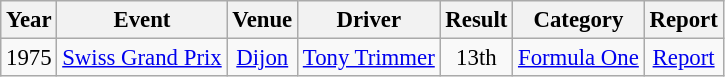<table class="wikitable" style="text-align:center; font-size:95%">
<tr>
<th>Year</th>
<th>Event</th>
<th>Venue</th>
<th>Driver</th>
<th>Result</th>
<th>Category</th>
<th>Report</th>
</tr>
<tr>
<td>1975</td>
<td><a href='#'>Swiss Grand Prix</a></td>
<td><a href='#'>Dijon</a></td>
<td><a href='#'>Tony Trimmer</a></td>
<td>13th</td>
<td><a href='#'>Formula One</a></td>
<td><a href='#'>Report</a></td>
</tr>
</table>
